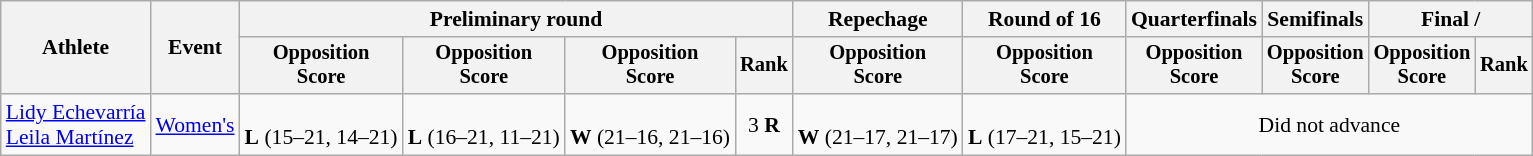<table class=wikitable style=font-size:90%;text-align:center>
<tr>
<th rowspan=2>Athlete</th>
<th rowspan=2>Event</th>
<th colspan=4>Preliminary round</th>
<th>Repechage</th>
<th>Round of 16</th>
<th>Quarterfinals</th>
<th>Semifinals</th>
<th colspan=2>Final / </th>
</tr>
<tr style=font-size:95%>
<th>Opposition<br>Score</th>
<th>Opposition<br>Score</th>
<th>Opposition<br>Score</th>
<th>Rank</th>
<th>Opposition<br>Score</th>
<th>Opposition<br>Score</th>
<th>Opposition<br>Score</th>
<th>Opposition<br>Score</th>
<th>Opposition<br>Score</th>
<th>Rank</th>
</tr>
<tr>
<td align=left><a href='#'>Lidy Echevarría</a><br><a href='#'>Leila Martínez</a></td>
<td align=left><a href='#'>Women's</a></td>
<td><br><strong>L</strong> (15–21, 14–21)</td>
<td><br><strong>L</strong> (16–21, 11–21)</td>
<td><br><strong>W</strong> (21–16, 21–16)</td>
<td>3 <strong>R</strong></td>
<td><br><strong>W</strong> (21–17, 21–17)</td>
<td><br><strong>L</strong> (17–21, 15–21)</td>
<td colspan="4">Did not advance</td>
</tr>
</table>
